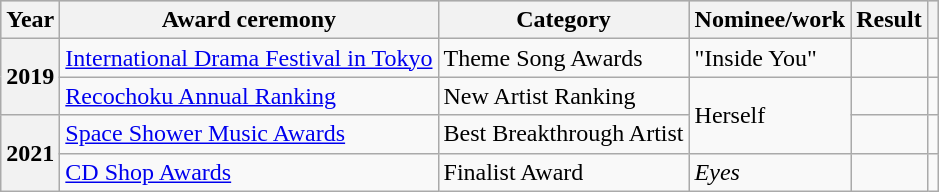<table class="wikitable sortable plainrowheaders">
<tr style="background:#ccc; text-align:center;">
<th scope="col">Year</th>
<th scope="col">Award ceremony</th>
<th scope="col">Category</th>
<th scope="col">Nominee/work</th>
<th scope="col">Result</th>
<th scope="col" class="unsortable"></th>
</tr>
<tr>
<th scope="row" rowspan="2">2019</th>
<td><a href='#'>International Drama Festival in Tokyo</a></td>
<td>Theme Song Awards</td>
<td>"Inside You"</td>
<td></td>
<td style="text-align:center;"></td>
</tr>
<tr>
<td><a href='#'>Recochoku Annual Ranking</a></td>
<td>New Artist Ranking</td>
<td rowspan="2">Herself</td>
<td></td>
<td></td>
</tr>
<tr>
<th scope="row" rowspan="2">2021</th>
<td><a href='#'>Space Shower Music Awards</a></td>
<td>Best Breakthrough Artist</td>
<td></td>
<td style="text-align:center;"></td>
</tr>
<tr>
<td><a href='#'>CD Shop Awards</a></td>
<td>Finalist Award</td>
<td><em>Eyes</em></td>
<td></td>
<td></td>
</tr>
</table>
